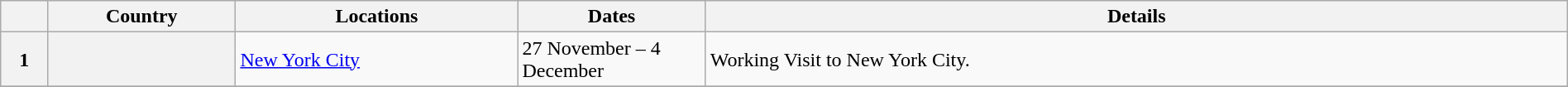<table class="wikitable sortable" border="1" style="margin: 1em auto 1em auto">
<tr>
<th scope="col" style="width: 3%;"></th>
<th scope="col" style="width: 12%;">Country</th>
<th scope="col" style="width: 18%;">Locations</th>
<th scope="col" style="width: 12%;">Dates</th>
<th scope="col" style="width: 58%;" class="unsortable">Details</th>
</tr>
<tr>
<th scope="row">1</th>
<th scope="row"></th>
<td><a href='#'>New York City</a></td>
<td>27 November – 4 December</td>
<td>Working Visit to New York City.</td>
</tr>
<tr>
</tr>
</table>
